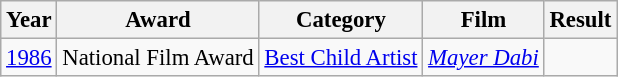<table class="wikitable" style="font-size: 95%;">
<tr>
<th>Year</th>
<th>Award</th>
<th>Category</th>
<th>Film</th>
<th>Result</th>
</tr>
<tr>
<td><a href='#'>1986</a></td>
<td>National Film Award</td>
<td><a href='#'>Best Child Artist</a></td>
<td><em><a href='#'>Mayer Dabi</a></em></td>
<td></td>
</tr>
</table>
